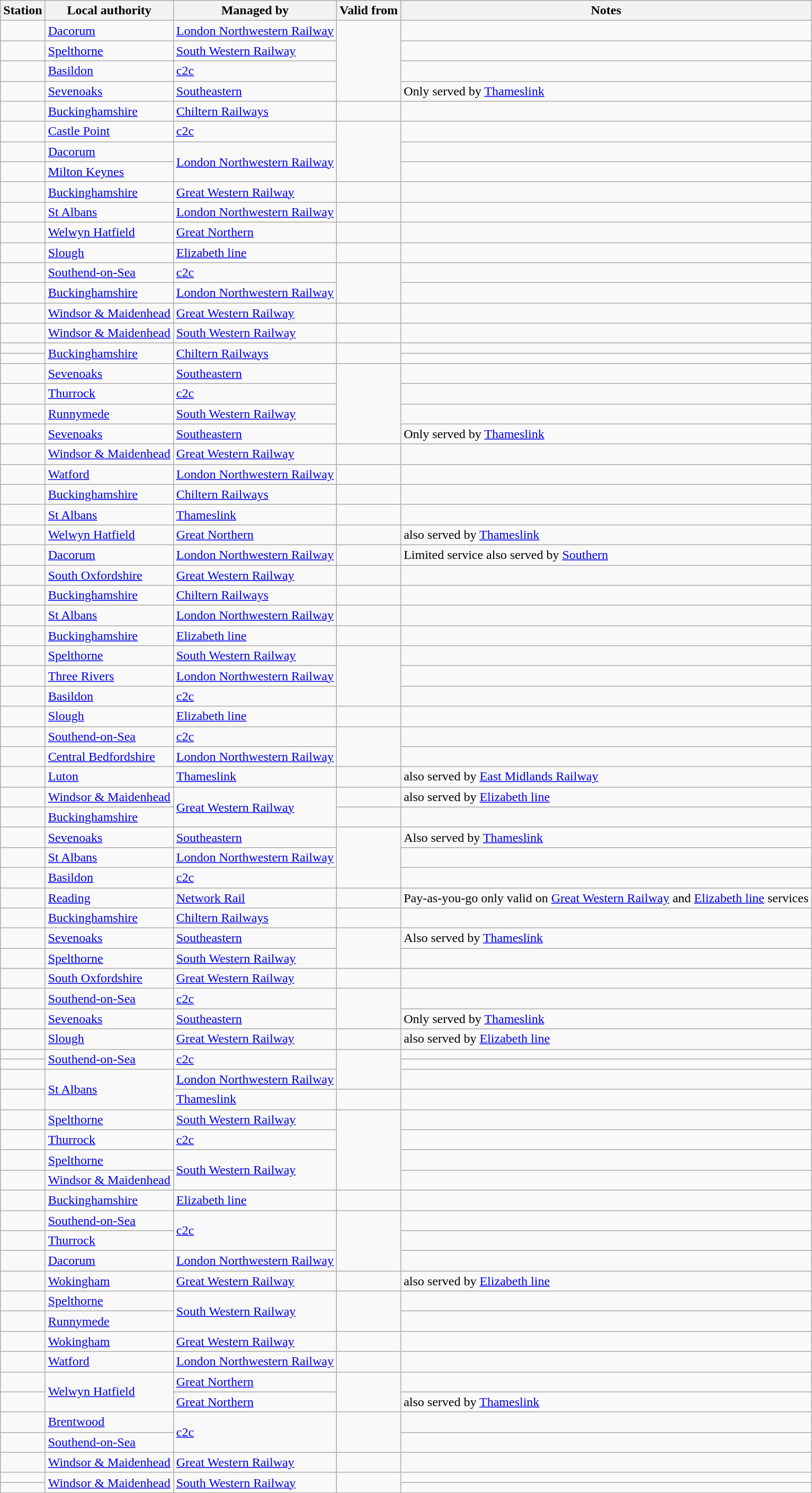<table class="wikitable sortable">
<tr>
<th>Station</th>
<th>Local authority</th>
<th>Managed by</th>
<th>Valid from</th>
<th>Notes</th>
</tr>
<tr>
<td></td>
<td><a href='#'>Dacorum</a></td>
<td><a href='#'>London Northwestern Railway</a></td>
<td rowspan="4"></td>
<td></td>
</tr>
<tr>
<td></td>
<td><a href='#'>Spelthorne</a></td>
<td><a href='#'>South Western Railway</a></td>
<td></td>
</tr>
<tr>
<td></td>
<td><a href='#'>Basildon</a></td>
<td><a href='#'>c2c</a></td>
<td></td>
</tr>
<tr>
<td></td>
<td><a href='#'>Sevenoaks</a></td>
<td><a href='#'>Southeastern</a></td>
<td>Only served by <a href='#'>Thameslink</a></td>
</tr>
<tr>
<td></td>
<td><a href='#'>Buckinghamshire</a></td>
<td><a href='#'>Chiltern Railways</a></td>
<td></td>
<td></td>
</tr>
<tr>
<td></td>
<td><a href='#'>Castle Point</a></td>
<td><a href='#'>c2c</a></td>
<td rowspan="3"></td>
<td></td>
</tr>
<tr>
<td></td>
<td><a href='#'>Dacorum</a></td>
<td rowspan="2"><a href='#'>London Northwestern Railway</a></td>
<td></td>
</tr>
<tr>
<td></td>
<td><a href='#'>Milton Keynes</a></td>
<td></td>
</tr>
<tr>
<td></td>
<td><a href='#'>Buckinghamshire</a></td>
<td><a href='#'>Great Western Railway</a></td>
<td></td>
<td></td>
</tr>
<tr>
<td></td>
<td><a href='#'>St Albans</a></td>
<td><a href='#'>London Northwestern Railway</a></td>
<td></td>
<td></td>
</tr>
<tr>
<td></td>
<td><a href='#'>Welwyn Hatfield</a></td>
<td><a href='#'>Great Northern</a></td>
<td></td>
<td></td>
</tr>
<tr>
<td></td>
<td><a href='#'>Slough</a></td>
<td><a href='#'>Elizabeth line</a></td>
<td></td>
<td></td>
</tr>
<tr>
<td></td>
<td><a href='#'>Southend-on-Sea</a></td>
<td><a href='#'>c2c</a></td>
<td rowspan="2"></td>
<td></td>
</tr>
<tr>
<td></td>
<td><a href='#'>Buckinghamshire</a></td>
<td><a href='#'>London Northwestern Railway</a></td>
<td></td>
</tr>
<tr>
<td></td>
<td><a href='#'>Windsor & Maidenhead</a></td>
<td><a href='#'>Great Western Railway</a></td>
<td></td>
<td></td>
</tr>
<tr>
<td></td>
<td><a href='#'>Windsor & Maidenhead</a></td>
<td><a href='#'>South Western Railway</a></td>
<td></td>
<td></td>
</tr>
<tr>
<td></td>
<td rowspan="2"><a href='#'>Buckinghamshire</a></td>
<td rowspan="2"><a href='#'>Chiltern Railways</a></td>
<td rowspan="2"></td>
<td></td>
</tr>
<tr>
<td></td>
<td></td>
</tr>
<tr>
<td></td>
<td><a href='#'>Sevenoaks</a></td>
<td><a href='#'>Southeastern</a></td>
<td rowspan="4"></td>
<td></td>
</tr>
<tr>
<td></td>
<td><a href='#'>Thurrock</a></td>
<td><a href='#'>c2c</a></td>
<td></td>
</tr>
<tr>
<td></td>
<td><a href='#'>Runnymede</a></td>
<td><a href='#'>South Western Railway</a></td>
<td></td>
</tr>
<tr>
<td></td>
<td><a href='#'>Sevenoaks</a></td>
<td><a href='#'>Southeastern</a></td>
<td>Only served by <a href='#'>Thameslink</a></td>
</tr>
<tr>
<td></td>
<td><a href='#'>Windsor & Maidenhead</a></td>
<td><a href='#'>Great Western Railway</a></td>
<td></td>
<td></td>
</tr>
<tr>
<td></td>
<td><a href='#'>Watford</a></td>
<td><a href='#'>London Northwestern Railway</a></td>
<td></td>
<td></td>
</tr>
<tr>
<td></td>
<td><a href='#'>Buckinghamshire</a></td>
<td><a href='#'>Chiltern Railways</a></td>
<td></td>
<td></td>
</tr>
<tr>
<td></td>
<td><a href='#'>St Albans</a></td>
<td><a href='#'>Thameslink</a></td>
<td></td>
<td></td>
</tr>
<tr>
<td></td>
<td><a href='#'>Welwyn Hatfield</a></td>
<td><a href='#'>Great Northern</a></td>
<td></td>
<td>also served by <a href='#'>Thameslink</a></td>
</tr>
<tr>
<td></td>
<td><a href='#'>Dacorum</a></td>
<td><a href='#'>London Northwestern Railway</a></td>
<td></td>
<td>Limited service also served by <a href='#'>Southern</a></td>
</tr>
<tr>
<td></td>
<td><a href='#'>South Oxfordshire</a></td>
<td><a href='#'>Great Western Railway</a></td>
<td></td>
<td></td>
</tr>
<tr>
<td></td>
<td><a href='#'>Buckinghamshire</a></td>
<td><a href='#'>Chiltern Railways</a></td>
<td></td>
<td></td>
</tr>
<tr>
<td></td>
<td><a href='#'>St Albans</a></td>
<td><a href='#'>London Northwestern Railway</a></td>
<td></td>
<td></td>
</tr>
<tr>
<td></td>
<td><a href='#'>Buckinghamshire</a></td>
<td><a href='#'>Elizabeth line</a></td>
<td></td>
<td></td>
</tr>
<tr>
<td></td>
<td><a href='#'>Spelthorne</a></td>
<td><a href='#'>South Western Railway</a></td>
<td rowspan="3"></td>
<td></td>
</tr>
<tr>
<td></td>
<td><a href='#'>Three Rivers</a></td>
<td><a href='#'>London Northwestern Railway</a></td>
<td></td>
</tr>
<tr>
<td></td>
<td><a href='#'>Basildon</a></td>
<td><a href='#'>c2c</a></td>
<td></td>
</tr>
<tr>
<td></td>
<td><a href='#'>Slough</a></td>
<td><a href='#'>Elizabeth line</a></td>
<td></td>
<td></td>
</tr>
<tr>
<td></td>
<td><a href='#'>Southend-on-Sea</a></td>
<td><a href='#'>c2c</a></td>
<td rowspan="2"></td>
<td></td>
</tr>
<tr>
<td></td>
<td><a href='#'>Central Bedfordshire</a></td>
<td><a href='#'>London Northwestern Railway</a></td>
<td></td>
</tr>
<tr>
<td></td>
<td><a href='#'>Luton</a></td>
<td><a href='#'>Thameslink</a></td>
<td></td>
<td>also served by <a href='#'>East Midlands Railway</a></td>
</tr>
<tr>
<td></td>
<td><a href='#'>Windsor & Maidenhead</a></td>
<td rowspan="2"><a href='#'>Great Western Railway</a></td>
<td></td>
<td>also served by <a href='#'>Elizabeth line</a></td>
</tr>
<tr>
<td></td>
<td><a href='#'>Buckinghamshire</a></td>
<td></td>
<td></td>
</tr>
<tr>
<td></td>
<td><a href='#'>Sevenoaks</a></td>
<td><a href='#'>Southeastern</a></td>
<td rowspan="3"></td>
<td>Also served by <a href='#'>Thameslink</a></td>
</tr>
<tr>
<td></td>
<td><a href='#'>St Albans</a></td>
<td><a href='#'>London Northwestern Railway</a></td>
<td></td>
</tr>
<tr>
<td></td>
<td><a href='#'>Basildon</a></td>
<td><a href='#'>c2c</a></td>
<td></td>
</tr>
<tr>
<td></td>
<td><a href='#'>Reading</a></td>
<td><a href='#'>Network Rail</a></td>
<td></td>
<td>Pay-as-you-go only valid on <a href='#'>Great Western Railway</a> and <a href='#'>Elizabeth line</a> services</td>
</tr>
<tr>
<td></td>
<td><a href='#'>Buckinghamshire</a></td>
<td><a href='#'>Chiltern Railways</a></td>
<td></td>
<td></td>
</tr>
<tr>
<td></td>
<td><a href='#'>Sevenoaks</a></td>
<td><a href='#'>Southeastern</a></td>
<td rowspan="2"></td>
<td>Also served by <a href='#'>Thameslink</a></td>
</tr>
<tr>
<td></td>
<td><a href='#'>Spelthorne</a></td>
<td><a href='#'>South Western Railway</a></td>
<td></td>
</tr>
<tr>
<td></td>
<td><a href='#'>South Oxfordshire</a></td>
<td><a href='#'>Great Western Railway</a></td>
<td></td>
<td></td>
</tr>
<tr>
<td></td>
<td><a href='#'>Southend-on-Sea</a></td>
<td><a href='#'>c2c</a></td>
<td rowspan="2"></td>
<td></td>
</tr>
<tr>
<td></td>
<td><a href='#'>Sevenoaks</a></td>
<td><a href='#'>Southeastern</a></td>
<td>Only served by <a href='#'>Thameslink</a></td>
</tr>
<tr>
<td></td>
<td><a href='#'>Slough</a></td>
<td><a href='#'>Great Western Railway</a></td>
<td></td>
<td>also served by <a href='#'>Elizabeth line</a></td>
</tr>
<tr>
<td></td>
<td rowspan="2"><a href='#'>Southend-on-Sea</a></td>
<td rowspan="2"><a href='#'>c2c</a></td>
<td rowspan="3"></td>
<td></td>
</tr>
<tr>
<td></td>
<td></td>
</tr>
<tr>
<td></td>
<td rowspan="2"><a href='#'>St Albans</a></td>
<td><a href='#'>London Northwestern Railway</a></td>
<td></td>
</tr>
<tr>
<td></td>
<td><a href='#'>Thameslink</a></td>
<td></td>
<td></td>
</tr>
<tr>
<td></td>
<td><a href='#'>Spelthorne</a></td>
<td><a href='#'>South Western Railway</a></td>
<td rowspan="4"></td>
<td></td>
</tr>
<tr>
<td></td>
<td><a href='#'>Thurrock</a></td>
<td><a href='#'>c2c</a></td>
<td></td>
</tr>
<tr>
<td></td>
<td><a href='#'>Spelthorne</a></td>
<td rowspan="2"><a href='#'>South Western Railway</a></td>
<td></td>
</tr>
<tr>
<td></td>
<td><a href='#'>Windsor & Maidenhead</a></td>
<td></td>
</tr>
<tr>
<td></td>
<td><a href='#'>Buckinghamshire</a></td>
<td><a href='#'>Elizabeth line</a></td>
<td></td>
<td></td>
</tr>
<tr>
<td></td>
<td><a href='#'>Southend-on-Sea</a></td>
<td rowspan="2"><a href='#'>c2c</a></td>
<td rowspan="3"></td>
<td></td>
</tr>
<tr>
<td></td>
<td><a href='#'>Thurrock</a></td>
<td></td>
</tr>
<tr>
<td></td>
<td><a href='#'>Dacorum</a></td>
<td><a href='#'>London Northwestern Railway</a></td>
<td></td>
</tr>
<tr>
<td></td>
<td><a href='#'>Wokingham</a></td>
<td><a href='#'>Great Western Railway</a></td>
<td></td>
<td>also served by <a href='#'>Elizabeth line</a></td>
</tr>
<tr>
<td></td>
<td><a href='#'>Spelthorne</a></td>
<td rowspan="2"><a href='#'>South Western Railway</a></td>
<td rowspan="2"></td>
<td></td>
</tr>
<tr>
<td></td>
<td><a href='#'>Runnymede</a></td>
<td></td>
</tr>
<tr>
<td></td>
<td><a href='#'>Wokingham</a></td>
<td><a href='#'>Great Western Railway</a></td>
<td></td>
<td></td>
</tr>
<tr>
<td></td>
<td><a href='#'>Watford</a></td>
<td><a href='#'>London Northwestern Railway</a></td>
<td></td>
<td></td>
</tr>
<tr>
<td></td>
<td rowspan="2"><a href='#'>Welwyn Hatfield</a></td>
<td><a href='#'>Great Northern</a></td>
<td rowspan="2"></td>
<td></td>
</tr>
<tr>
<td></td>
<td><a href='#'>Great Northern</a></td>
<td>also served by <a href='#'>Thameslink</a></td>
</tr>
<tr>
<td></td>
<td><a href='#'>Brentwood</a></td>
<td rowspan="2"><a href='#'>c2c</a></td>
<td rowspan="2"></td>
<td></td>
</tr>
<tr>
<td></td>
<td><a href='#'>Southend-on-Sea</a></td>
<td></td>
</tr>
<tr>
<td></td>
<td><a href='#'>Windsor & Maidenhead</a></td>
<td><a href='#'>Great Western Railway</a></td>
<td></td>
<td></td>
</tr>
<tr>
<td></td>
<td rowspan="2"><a href='#'>Windsor & Maidenhead</a></td>
<td rowspan="2"><a href='#'>South Western Railway</a></td>
<td rowspan="2"></td>
<td></td>
</tr>
<tr>
<td></td>
<td></td>
</tr>
</table>
